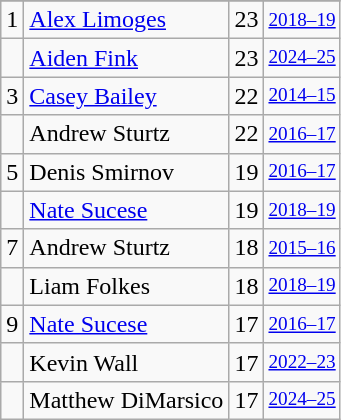<table class="wikitable">
<tr>
</tr>
<tr>
<td>1</td>
<td><a href='#'>Alex Limoges</a></td>
<td>23</td>
<td style="font-size:80%;"><a href='#'>2018–19</a></td>
</tr>
<tr>
<td></td>
<td><a href='#'>Aiden Fink</a></td>
<td>23</td>
<td style="font-size:80%;"><a href='#'>2024–25</a></td>
</tr>
<tr>
<td>3</td>
<td><a href='#'>Casey Bailey</a></td>
<td>22</td>
<td style="font-size:80%;"><a href='#'>2014–15</a></td>
</tr>
<tr>
<td></td>
<td>Andrew Sturtz</td>
<td>22</td>
<td style="font-size:80%;"><a href='#'>2016–17</a></td>
</tr>
<tr>
<td>5</td>
<td>Denis Smirnov</td>
<td>19</td>
<td style="font-size:80%;"><a href='#'>2016–17</a></td>
</tr>
<tr>
<td></td>
<td><a href='#'>Nate Sucese</a></td>
<td>19</td>
<td style="font-size:80%;"><a href='#'>2018–19</a></td>
</tr>
<tr>
<td>7</td>
<td>Andrew Sturtz</td>
<td>18</td>
<td style="font-size:80%;"><a href='#'>2015–16</a></td>
</tr>
<tr>
<td></td>
<td>Liam Folkes</td>
<td>18</td>
<td style="font-size:80%;"><a href='#'>2018–19</a></td>
</tr>
<tr>
<td>9</td>
<td><a href='#'>Nate Sucese</a></td>
<td>17</td>
<td style="font-size:80%;"><a href='#'>2016–17</a></td>
</tr>
<tr>
<td></td>
<td>Kevin Wall</td>
<td>17</td>
<td style="font-size:80%;"><a href='#'>2022–23</a></td>
</tr>
<tr>
<td></td>
<td>Matthew DiMarsico</td>
<td>17</td>
<td style="font-size:80%;"><a href='#'>2024–25</a></td>
</tr>
</table>
